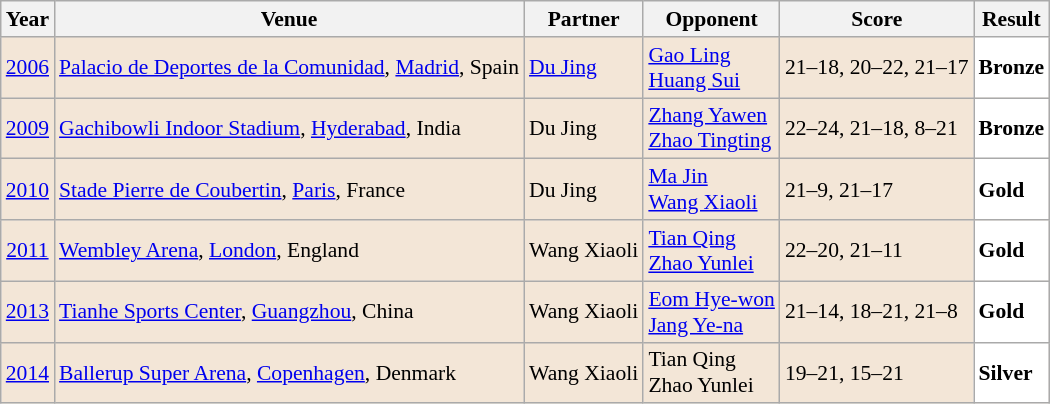<table class="sortable wikitable" style="font-size: 90%;">
<tr>
<th>Year</th>
<th>Venue</th>
<th>Partner</th>
<th>Opponent</th>
<th>Score</th>
<th>Result</th>
</tr>
<tr style="background:#F3E6D7">
<td align="center"><a href='#'>2006</a></td>
<td align="left"><a href='#'>Palacio de Deportes de la Comunidad</a>, <a href='#'>Madrid</a>, Spain</td>
<td align="left"> <a href='#'>Du Jing</a></td>
<td align="left"> <a href='#'>Gao Ling</a><br> <a href='#'>Huang Sui</a></td>
<td align="left">21–18, 20–22, 21–17</td>
<td style="text-align:left; background:white"> <strong>Bronze</strong></td>
</tr>
<tr style="background:#F3E6D7">
<td align="center"><a href='#'>2009</a></td>
<td align="left"><a href='#'>Gachibowli Indoor Stadium</a>, <a href='#'>Hyderabad</a>, India</td>
<td align="left"> Du Jing</td>
<td align="left"> <a href='#'>Zhang Yawen</a><br> <a href='#'>Zhao Tingting</a></td>
<td align="left">22–24, 21–18, 8–21</td>
<td style="text-align:left; background:white"> <strong>Bronze</strong></td>
</tr>
<tr style="background:#F3E6D7">
<td align="center"><a href='#'>2010</a></td>
<td align="left"><a href='#'>Stade Pierre de Coubertin</a>, <a href='#'>Paris</a>, France</td>
<td align="left"> Du Jing</td>
<td align="left"> <a href='#'>Ma Jin</a><br> <a href='#'>Wang Xiaoli</a></td>
<td align="left">21–9, 21–17</td>
<td style="text-align:left; background:white"> <strong>Gold</strong></td>
</tr>
<tr style="background:#F3E6D7">
<td align="center"><a href='#'>2011</a></td>
<td align="left"><a href='#'>Wembley Arena</a>, <a href='#'>London</a>, England</td>
<td align="left"> Wang Xiaoli</td>
<td align="left"> <a href='#'>Tian Qing</a><br> <a href='#'>Zhao Yunlei</a></td>
<td align="left">22–20, 21–11</td>
<td style="text-align:left; background:white"> <strong>Gold</strong></td>
</tr>
<tr style="background:#F3E6D7">
<td align="center"><a href='#'>2013</a></td>
<td align="left"><a href='#'>Tianhe Sports Center</a>, <a href='#'>Guangzhou</a>, China</td>
<td align="left"> Wang Xiaoli</td>
<td align="left"> <a href='#'>Eom Hye-won</a><br> <a href='#'>Jang Ye-na</a></td>
<td align="left">21–14, 18–21, 21–8</td>
<td style="text-align:left; background:white"> <strong>Gold</strong></td>
</tr>
<tr style="background:#F3E6D7">
<td align="center"><a href='#'>2014</a></td>
<td align="left"><a href='#'>Ballerup Super Arena</a>, <a href='#'>Copenhagen</a>, Denmark</td>
<td align="left"> Wang Xiaoli</td>
<td align="left"> Tian Qing<br> Zhao Yunlei</td>
<td align="left">19–21, 15–21</td>
<td style="text-align:left; background:white"> <strong>Silver</strong></td>
</tr>
</table>
